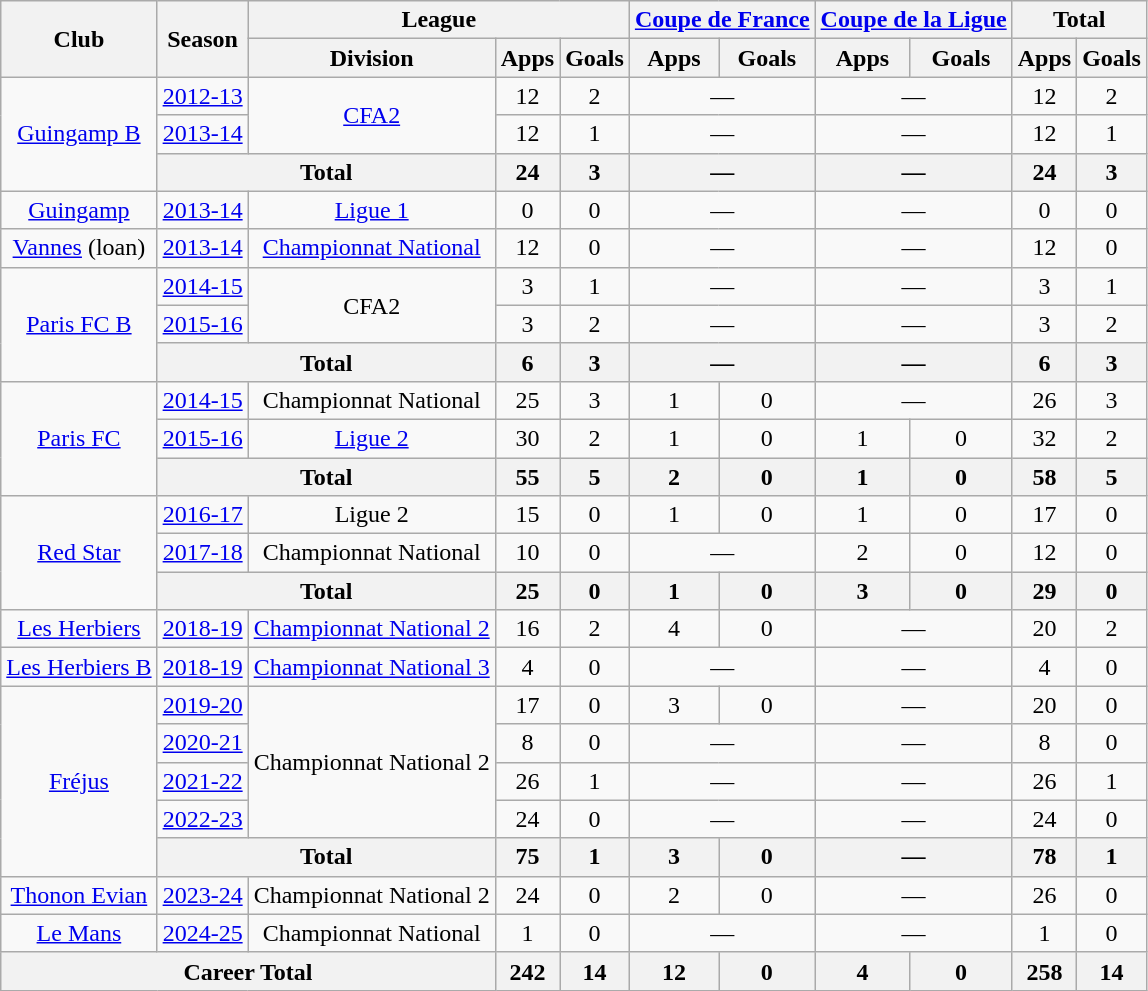<table class="wikitable" style="text-align: center">
<tr>
<th rowspan="2">Club</th>
<th rowspan="2">Season</th>
<th colspan="3">League</th>
<th colspan="2"><a href='#'>Coupe de France</a></th>
<th colspan="2"><a href='#'>Coupe de la Ligue</a></th>
<th colspan="2">Total</th>
</tr>
<tr>
<th>Division</th>
<th>Apps</th>
<th>Goals</th>
<th>Apps</th>
<th>Goals</th>
<th>Apps</th>
<th>Goals</th>
<th>Apps</th>
<th>Goals</th>
</tr>
<tr>
<td rowspan="3"><a href='#'>Guingamp B</a></td>
<td><a href='#'>2012-13</a></td>
<td rowspan="2"><a href='#'>CFA2</a></td>
<td>12</td>
<td>2</td>
<td colspan="2">—</td>
<td colspan="2">—</td>
<td>12</td>
<td>2</td>
</tr>
<tr>
<td><a href='#'>2013-14</a></td>
<td>12</td>
<td>1</td>
<td colspan="2">—</td>
<td colspan="2">—</td>
<td>12</td>
<td>1</td>
</tr>
<tr>
<th colspan="2">Total</th>
<th>24</th>
<th>3</th>
<th colspan="2">—</th>
<th colspan="2">—</th>
<th>24</th>
<th>3</th>
</tr>
<tr>
<td><a href='#'>Guingamp</a></td>
<td><a href='#'>2013-14</a></td>
<td><a href='#'>Ligue 1</a></td>
<td>0</td>
<td>0</td>
<td colspan="2">—</td>
<td colspan="2">—</td>
<td>0</td>
<td>0</td>
</tr>
<tr>
<td><a href='#'>Vannes</a> (loan)</td>
<td><a href='#'>2013-14</a></td>
<td><a href='#'>Championnat National</a></td>
<td>12</td>
<td>0</td>
<td colspan="2">—</td>
<td colspan="2">—</td>
<td>12</td>
<td>0</td>
</tr>
<tr>
<td rowspan="3"><a href='#'>Paris FC B</a></td>
<td><a href='#'>2014-15</a></td>
<td rowspan="2">CFA2</td>
<td>3</td>
<td>1</td>
<td colspan="2">—</td>
<td colspan="2">—</td>
<td>3</td>
<td>1</td>
</tr>
<tr>
<td><a href='#'>2015-16</a></td>
<td>3</td>
<td>2</td>
<td colspan="2">—</td>
<td colspan="2">—</td>
<td>3</td>
<td>2</td>
</tr>
<tr>
<th colspan="2">Total</th>
<th>6</th>
<th>3</th>
<th colspan="2">—</th>
<th colspan="2">—</th>
<th>6</th>
<th>3</th>
</tr>
<tr>
<td rowspan="3"><a href='#'>Paris FC</a></td>
<td><a href='#'>2014-15</a></td>
<td>Championnat National</td>
<td>25</td>
<td>3</td>
<td>1</td>
<td>0</td>
<td colspan="2">—</td>
<td>26</td>
<td>3</td>
</tr>
<tr>
<td><a href='#'>2015-16</a></td>
<td><a href='#'>Ligue 2</a></td>
<td>30</td>
<td>2</td>
<td>1</td>
<td>0</td>
<td>1</td>
<td>0</td>
<td>32</td>
<td>2</td>
</tr>
<tr>
<th colspan="2">Total</th>
<th>55</th>
<th>5</th>
<th>2</th>
<th>0</th>
<th>1</th>
<th>0</th>
<th>58</th>
<th>5</th>
</tr>
<tr>
<td rowspan="3"><a href='#'>Red Star</a></td>
<td><a href='#'>2016-17</a></td>
<td>Ligue 2</td>
<td>15</td>
<td>0</td>
<td>1</td>
<td>0</td>
<td>1</td>
<td>0</td>
<td>17</td>
<td>0</td>
</tr>
<tr>
<td><a href='#'>2017-18</a></td>
<td>Championnat National</td>
<td>10</td>
<td>0</td>
<td colspan="2">—</td>
<td>2</td>
<td>0</td>
<td>12</td>
<td>0</td>
</tr>
<tr>
<th colspan="2">Total</th>
<th>25</th>
<th>0</th>
<th>1</th>
<th>0</th>
<th>3</th>
<th>0</th>
<th>29</th>
<th>0</th>
</tr>
<tr>
<td><a href='#'>Les Herbiers</a></td>
<td><a href='#'>2018-19</a></td>
<td><a href='#'>Championnat National 2</a></td>
<td>16</td>
<td>2</td>
<td>4</td>
<td>0</td>
<td colspan="2">—</td>
<td>20</td>
<td>2</td>
</tr>
<tr>
<td><a href='#'>Les Herbiers B</a></td>
<td><a href='#'>2018-19</a></td>
<td><a href='#'>Championnat National 3</a></td>
<td>4</td>
<td>0</td>
<td colspan="2">—</td>
<td colspan="2">—</td>
<td>4</td>
<td>0</td>
</tr>
<tr>
<td rowspan="5"><a href='#'>Fréjus</a></td>
<td><a href='#'>2019-20</a></td>
<td rowspan="4">Championnat National 2</td>
<td>17</td>
<td>0</td>
<td>3</td>
<td>0</td>
<td colspan="2">—</td>
<td>20</td>
<td>0</td>
</tr>
<tr>
<td><a href='#'>2020-21</a></td>
<td>8</td>
<td>0</td>
<td colspan="2">—</td>
<td colspan="2">—</td>
<td>8</td>
<td>0</td>
</tr>
<tr>
<td><a href='#'>2021-22</a></td>
<td>26</td>
<td>1</td>
<td colspan="2">—</td>
<td colspan="2">—</td>
<td>26</td>
<td>1</td>
</tr>
<tr>
<td><a href='#'>2022-23</a></td>
<td>24</td>
<td>0</td>
<td colspan="2">—</td>
<td colspan="2">—</td>
<td>24</td>
<td>0</td>
</tr>
<tr>
<th colspan="2">Total</th>
<th>75</th>
<th>1</th>
<th>3</th>
<th>0</th>
<th colspan="2">—</th>
<th>78</th>
<th>1</th>
</tr>
<tr>
<td><a href='#'>Thonon Evian</a></td>
<td><a href='#'>2023-24</a></td>
<td>Championnat National 2</td>
<td>24</td>
<td>0</td>
<td>2</td>
<td>0</td>
<td colspan="2">—</td>
<td>26</td>
<td>0</td>
</tr>
<tr>
<td><a href='#'>Le Mans</a></td>
<td><a href='#'>2024-25</a></td>
<td>Championnat National</td>
<td>1</td>
<td>0</td>
<td colspan="2">—</td>
<td colspan="2">—</td>
<td>1</td>
<td>0</td>
</tr>
<tr>
<th colspan="3">Career Total</th>
<th>242</th>
<th>14</th>
<th>12</th>
<th>0</th>
<th>4</th>
<th>0</th>
<th>258</th>
<th>14</th>
</tr>
</table>
